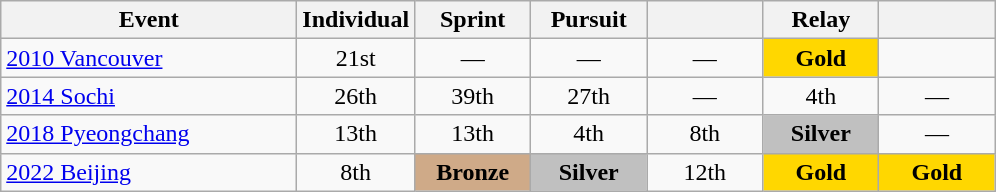<table class="wikitable" style="text-align: center;">
<tr ">
<th style="width:190px;">Event</th>
<th style="width:70px;">Individual</th>
<th style="width:70px;">Sprint</th>
<th style="width:70px;">Pursuit</th>
<th style="width:70px;"></th>
<th style="width:70px;">Relay</th>
<th style="width:70px;"></th>
</tr>
<tr>
<td align=left> <a href='#'>2010 Vancouver</a></td>
<td>21st</td>
<td>—</td>
<td>—</td>
<td>—</td>
<td style="background:gold;"><strong>Gold</strong></td>
<td></td>
</tr>
<tr>
<td align=left> <a href='#'>2014 Sochi</a></td>
<td>26th</td>
<td>39th</td>
<td>27th</td>
<td>—</td>
<td>4th</td>
<td>—</td>
</tr>
<tr>
<td align=left> <a href='#'>2018 Pyeongchang</a></td>
<td>13th</td>
<td>13th</td>
<td>4th</td>
<td>8th</td>
<td style="background:silver;"><strong>Silver</strong></td>
<td>—</td>
</tr>
<tr>
<td align=left> <a href='#'>2022 Beijing</a></td>
<td>8th</td>
<td style="background:#cfaa88;"><strong>Bronze</strong></td>
<td style="background:silver;"><strong>Silver</strong></td>
<td>12th</td>
<td style="background:gold;"><strong>Gold</strong></td>
<td style="background:gold;"><strong>Gold</strong></td>
</tr>
</table>
